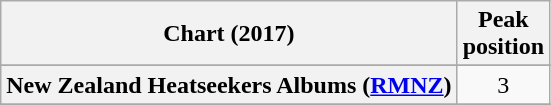<table class="wikitable sortable plainrowheaders" style="text-align:center">
<tr>
<th scope="col">Chart (2017)</th>
<th scope="col">Peak<br> position</th>
</tr>
<tr>
</tr>
<tr>
</tr>
<tr>
<th scope="row">New Zealand Heatseekers Albums (<a href='#'>RMNZ</a>)</th>
<td>3</td>
</tr>
<tr>
</tr>
<tr>
</tr>
<tr>
</tr>
<tr>
</tr>
</table>
